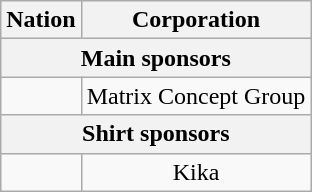<table class="wikitable" style="text-align: center">
<tr>
<th>Nation</th>
<th>Corporation</th>
</tr>
<tr>
<th colspan=2>Main sponsors</th>
</tr>
<tr>
<td></td>
<td>Matrix Concept Group</td>
</tr>
<tr>
<th colspan=2>Shirt sponsors</th>
</tr>
<tr>
<td></td>
<td>Kika</td>
</tr>
</table>
